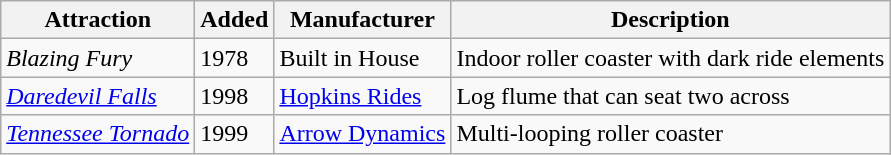<table class="wikitable sortable">
<tr>
<th scope="col">Attraction</th>
<th scope="col">Added</th>
<th scope="col">Manufacturer</th>
<th scope="col" class="unsortable">Description</th>
</tr>
<tr>
<td><em>Blazing Fury</em></td>
<td>1978</td>
<td>Built in House</td>
<td>Indoor roller coaster with dark ride elements</td>
</tr>
<tr>
<td><em><a href='#'>Daredevil Falls</a></em></td>
<td>1998</td>
<td><a href='#'>Hopkins Rides</a></td>
<td>Log flume that can seat two across</td>
</tr>
<tr>
<td><em><a href='#'>Tennessee Tornado</a></em></td>
<td>1999</td>
<td><a href='#'>Arrow Dynamics</a></td>
<td>Multi-looping roller coaster</td>
</tr>
</table>
